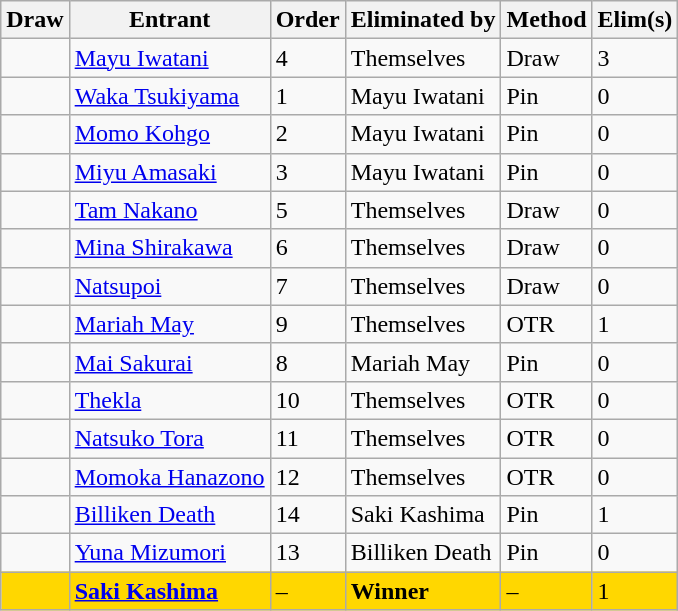<table class="wikitable sortable">
<tr>
<th>Draw</th>
<th>Entrant</th>
<th>Order</th>
<th>Eliminated by</th>
<th>Method</th>
<th>Elim(s)</th>
</tr>
<tr>
<td></td>
<td><a href='#'>Mayu Iwatani</a></td>
<td>4</td>
<td>Themselves</td>
<td>Draw</td>
<td>3</td>
</tr>
<tr>
<td></td>
<td><a href='#'>Waka Tsukiyama</a></td>
<td>1</td>
<td>Mayu Iwatani</td>
<td>Pin</td>
<td>0</td>
</tr>
<tr>
<td></td>
<td><a href='#'>Momo Kohgo</a></td>
<td>2</td>
<td>Mayu Iwatani</td>
<td>Pin</td>
<td>0</td>
</tr>
<tr>
<td></td>
<td><a href='#'>Miyu Amasaki</a></td>
<td>3</td>
<td>Mayu Iwatani</td>
<td>Pin</td>
<td>0</td>
</tr>
<tr>
<td></td>
<td><a href='#'>Tam Nakano</a></td>
<td>5</td>
<td>Themselves</td>
<td>Draw</td>
<td>0</td>
</tr>
<tr>
<td></td>
<td><a href='#'>Mina Shirakawa</a></td>
<td>6</td>
<td>Themselves</td>
<td>Draw</td>
<td>0</td>
</tr>
<tr>
<td></td>
<td><a href='#'>Natsupoi</a></td>
<td>7</td>
<td>Themselves</td>
<td>Draw</td>
<td>0</td>
</tr>
<tr>
<td></td>
<td><a href='#'>Mariah May</a></td>
<td>9</td>
<td>Themselves</td>
<td>OTR</td>
<td>1</td>
</tr>
<tr>
<td></td>
<td><a href='#'>Mai Sakurai</a></td>
<td>8</td>
<td>Mariah May</td>
<td>Pin</td>
<td>0</td>
</tr>
<tr>
<td></td>
<td><a href='#'>Thekla</a></td>
<td>10</td>
<td>Themselves</td>
<td>OTR</td>
<td>0</td>
</tr>
<tr>
<td></td>
<td><a href='#'>Natsuko Tora</a></td>
<td>11</td>
<td>Themselves</td>
<td>OTR</td>
<td>0</td>
</tr>
<tr>
<td></td>
<td><a href='#'>Momoka Hanazono</a></td>
<td>12</td>
<td>Themselves</td>
<td>OTR</td>
<td>0</td>
</tr>
<tr>
<td></td>
<td><a href='#'>Billiken Death</a></td>
<td>14</td>
<td>Saki Kashima</td>
<td>Pin</td>
<td>1</td>
</tr>
<tr>
<td></td>
<td><a href='#'>Yuna Mizumori</a></td>
<td>13</td>
<td>Billiken Death</td>
<td>Pin</td>
<td>0</td>
</tr>
<tr style="background: gold">
<td></td>
<td><strong><a href='#'>Saki Kashima</a></strong></td>
<td>–</td>
<td><strong>Winner</strong></td>
<td>–</td>
<td>1</td>
</tr>
</table>
